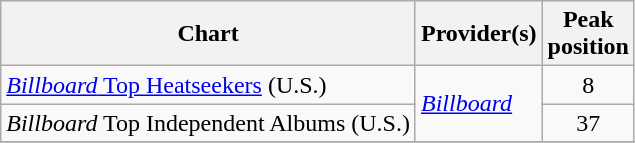<table class="wikitable">
<tr>
<th align="center">Chart</th>
<th align="center">Provider(s)</th>
<th align="center">Peak<br>position</th>
</tr>
<tr>
<td align="left"><a href='#'><em>Billboard</em> Top Heatseekers</a> (U.S.)</td>
<td align="left" rowspan="2"><em><a href='#'>Billboard</a></em></td>
<td align="center">8</td>
</tr>
<tr>
<td align="left"><em>Billboard</em> Top Independent Albums (U.S.)</td>
<td align="center">37</td>
</tr>
<tr>
</tr>
</table>
